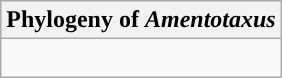<table class="wikitable">
<tr>
<th colspan=1>Phylogeny of <em>Amentotaxus</em></th>
</tr>
<tr>
<td style="vertical-align:top"><br></td>
</tr>
</table>
